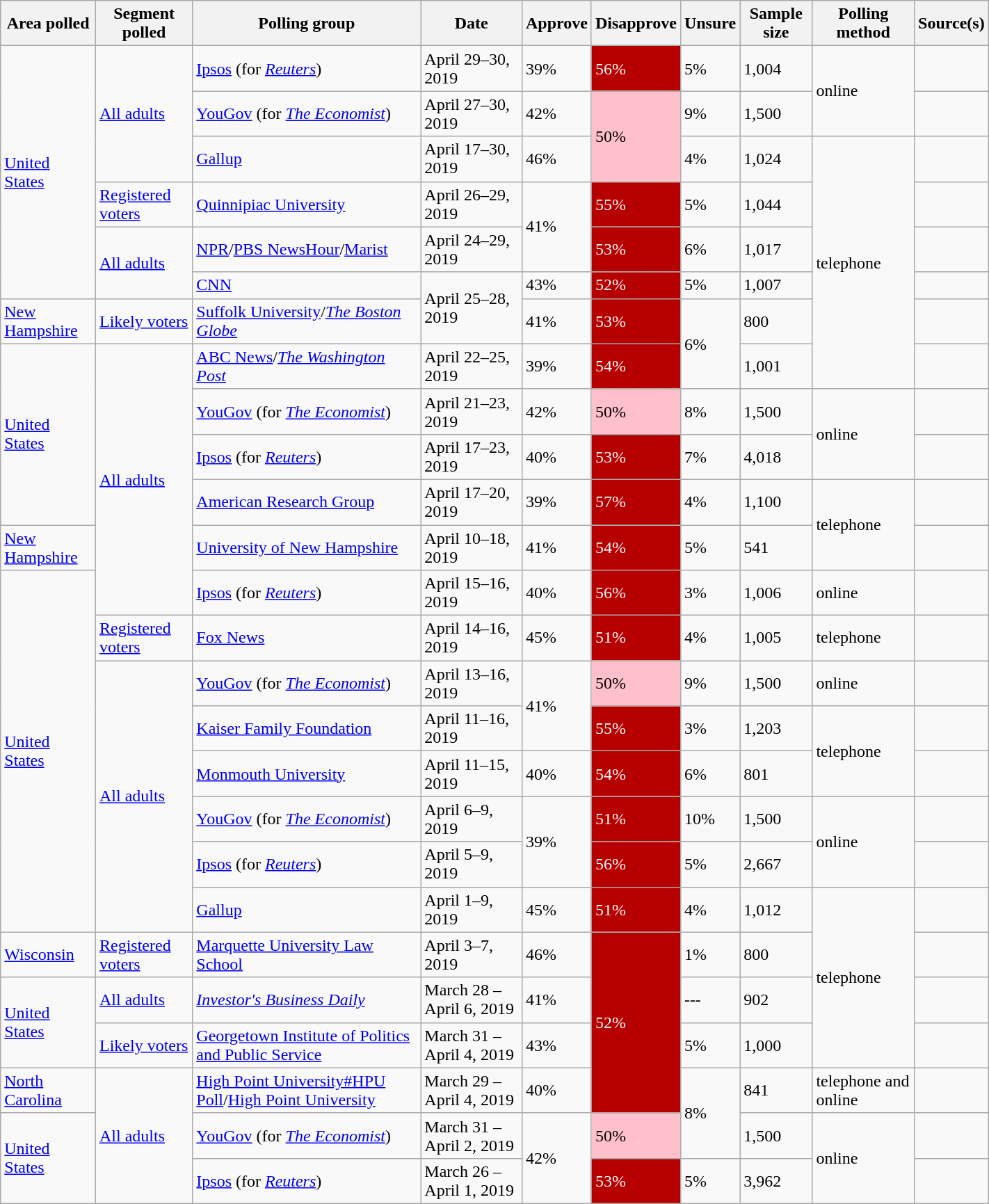<table class="wikitable sortable" style="width: 75%">
<tr>
<th>Area polled</th>
<th>Segment polled</th>
<th>Polling group</th>
<th>Date</th>
<th>Approve</th>
<th>Disapprove</th>
<th>Unsure</th>
<th>Sample size</th>
<th>Polling method</th>
<th>Source(s)</th>
</tr>
<tr>
<td rowspan="6"> <a href='#'>United States</a></td>
<td rowspan="3"><a href='#'>All adults</a></td>
<td><a href='#'>Ipsos</a> (for <em><a href='#'>Reuters</a></em>)</td>
<td>April 29–30, 2019</td>
<td>39%</td>
<td style="background:#B60000; color: white">56%</td>
<td>5%</td>
<td>1,004</td>
<td rowspan="2">online</td>
<td></td>
</tr>
<tr>
<td><a href='#'>YouGov</a> (for <em><a href='#'>The Economist</a></em>)</td>
<td>April 27–30, 2019</td>
<td>42%</td>
<td rowspan="2" style="background: pink; color: black">50%</td>
<td>9%</td>
<td>1,500</td>
<td></td>
</tr>
<tr>
<td><a href='#'>Gallup</a></td>
<td>April 17–30, 2019</td>
<td>46%</td>
<td>4%</td>
<td>1,024</td>
<td rowspan="6">telephone</td>
<td></td>
</tr>
<tr>
<td><a href='#'>Registered voters</a></td>
<td><a href='#'>Quinnipiac University</a></td>
<td>April 26–29, 2019</td>
<td rowspan="2">41%</td>
<td style="background:#B60000; color: white">55%</td>
<td>5%</td>
<td>1,044</td>
<td></td>
</tr>
<tr>
<td rowspan="2"><a href='#'>All adults</a></td>
<td><a href='#'>NPR</a>/<a href='#'>PBS NewsHour</a>/<a href='#'>Marist</a></td>
<td>April 24–29, 2019</td>
<td style="background:#B60000; color: white">53%</td>
<td>6%</td>
<td>1,017</td>
<td></td>
</tr>
<tr>
<td><a href='#'>CNN</a></td>
<td rowspan="2">April 25–28, 2019</td>
<td>43%</td>
<td style="background:#B60000; color: white">52%</td>
<td>5%</td>
<td>1,007</td>
<td></td>
</tr>
<tr>
<td> <a href='#'>New Hampshire</a></td>
<td><a href='#'>Likely voters</a></td>
<td><a href='#'>Suffolk University</a>/<em><a href='#'>The Boston Globe</a></em></td>
<td>41%</td>
<td style="background:#B60000; color: white">53%</td>
<td rowspan="2">6%</td>
<td>800</td>
<td></td>
</tr>
<tr>
<td rowspan="4"> <a href='#'>United States</a></td>
<td rowspan="6"><a href='#'>All adults</a></td>
<td><a href='#'>ABC News</a>/<em><a href='#'>The Washington Post</a></em></td>
<td>April 22–25, 2019</td>
<td>39%</td>
<td style="background:#B60000; color: white">54%</td>
<td>1,001</td>
<td></td>
</tr>
<tr>
<td><a href='#'>YouGov</a> (for <em><a href='#'>The Economist</a></em>)</td>
<td>April 21–23, 2019</td>
<td>42%</td>
<td style="background: pink; color: black">50%</td>
<td>8%</td>
<td>1,500</td>
<td rowspan="2">online</td>
<td></td>
</tr>
<tr>
<td><a href='#'>Ipsos</a> (for <em><a href='#'>Reuters</a></em>)</td>
<td>April 17–23, 2019</td>
<td>40%</td>
<td style="background:#B60000; color: white">53%</td>
<td>7%</td>
<td>4,018</td>
<td></td>
</tr>
<tr>
<td><a href='#'>American Research Group</a></td>
<td>April 17–20, 2019</td>
<td>39%</td>
<td style="background:#B60000; color: white">57%</td>
<td>4%</td>
<td>1,100</td>
<td rowspan="2">telephone</td>
<td></td>
</tr>
<tr>
<td> <a href='#'>New Hampshire</a></td>
<td><a href='#'>University of New Hampshire</a></td>
<td>April 10–18, 2019</td>
<td>41%</td>
<td style="background:#B60000; color: white">54%</td>
<td>5%</td>
<td>541</td>
<td></td>
</tr>
<tr>
<td rowspan="8"> <a href='#'>United States</a></td>
<td><a href='#'>Ipsos</a> (for <em><a href='#'>Reuters</a></em>)</td>
<td>April 15–16, 2019</td>
<td>40%</td>
<td style="background:#B60000; color: white">56%</td>
<td>3%</td>
<td>1,006</td>
<td>online</td>
<td></td>
</tr>
<tr>
<td><a href='#'>Registered voters</a></td>
<td><a href='#'>Fox News</a></td>
<td>April 14–16, 2019</td>
<td>45%</td>
<td style="background:#B60000; color: white">51%</td>
<td>4%</td>
<td>1,005</td>
<td>telephone</td>
<td></td>
</tr>
<tr>
<td rowspan="6"><a href='#'>All adults</a></td>
<td><a href='#'>YouGov</a> (for <em><a href='#'>The Economist</a></em>)</td>
<td>April 13–16, 2019</td>
<td rowspan="2">41%</td>
<td style="background: pink; color: black">50%</td>
<td>9%</td>
<td>1,500</td>
<td>online</td>
<td></td>
</tr>
<tr>
<td><a href='#'>Kaiser Family Foundation</a></td>
<td>April 11–16, 2019</td>
<td style="background:#B60000; color: white">55%</td>
<td>3%</td>
<td>1,203</td>
<td rowspan="2">telephone</td>
<td></td>
</tr>
<tr>
<td><a href='#'>Monmouth University</a></td>
<td>April 11–15, 2019</td>
<td>40%</td>
<td style="background:#B60000; color: white">54%</td>
<td>6%</td>
<td>801</td>
<td></td>
</tr>
<tr>
<td><a href='#'>YouGov</a> (for <em><a href='#'>The Economist</a></em>)</td>
<td>April 6–9, 2019</td>
<td rowspan="2">39%</td>
<td style="background:#B60000; color: white">51%</td>
<td>10%</td>
<td>1,500</td>
<td rowspan="2">online</td>
<td></td>
</tr>
<tr>
<td><a href='#'>Ipsos</a> (for <em><a href='#'>Reuters</a></em>)</td>
<td>April 5–9, 2019</td>
<td style="background:#B60000; color: white">56%</td>
<td>5%</td>
<td>2,667</td>
<td></td>
</tr>
<tr>
<td><a href='#'>Gallup</a></td>
<td>April 1–9, 2019</td>
<td>45%</td>
<td style="background:#B60000; color: white">51%</td>
<td>4%</td>
<td>1,012</td>
<td rowspan="4">telephone</td>
<td></td>
</tr>
<tr>
<td> <a href='#'>Wisconsin</a></td>
<td><a href='#'>Registered voters</a></td>
<td><a href='#'>Marquette University Law School</a></td>
<td>April 3–7, 2019</td>
<td>46%</td>
<td rowspan="4" style="background:#B60000; color: white">52%</td>
<td>1%</td>
<td>800</td>
<td></td>
</tr>
<tr>
<td rowspan="2"> <a href='#'>United States</a></td>
<td><a href='#'>All adults</a></td>
<td><em><a href='#'>Investor's Business Daily</a></em></td>
<td>March 28 – April 6, 2019</td>
<td>41%</td>
<td>---</td>
<td>902</td>
<td></td>
</tr>
<tr>
<td><a href='#'>Likely voters</a></td>
<td><a href='#'>Georgetown Institute of Politics and Public Service</a></td>
<td>March 31 – April 4, 2019</td>
<td>43%</td>
<td>5%</td>
<td>1,000</td>
<td></td>
</tr>
<tr>
<td> <a href='#'>North Carolina</a></td>
<td rowspan="3"><a href='#'>All adults</a></td>
<td><a href='#'>High Point University#HPU Poll</a>/<a href='#'>High Point University</a></td>
<td>March 29 – April 4, 2019</td>
<td>40%</td>
<td rowspan="2">8%</td>
<td>841</td>
<td>telephone and online</td>
<td></td>
</tr>
<tr>
<td rowspan="2"> <a href='#'>United States</a></td>
<td><a href='#'>YouGov</a> (for <em><a href='#'>The Economist</a></em>)</td>
<td>March 31 – April 2, 2019</td>
<td rowspan="2">42%</td>
<td style="background: pink; color: black">50%</td>
<td>1,500</td>
<td rowspan="2">online</td>
<td></td>
</tr>
<tr>
<td><a href='#'>Ipsos</a> (for <em><a href='#'>Reuters</a></em>)</td>
<td>March 26 – April 1, 2019</td>
<td style="background:#B60000; color: white">53%</td>
<td>5%</td>
<td>3,962</td>
<td></td>
</tr>
</table>
